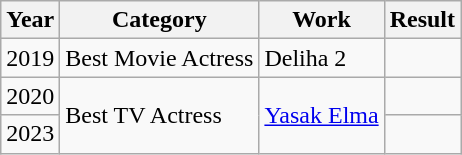<table class="wikitable">
<tr>
<th>Year</th>
<th>Category</th>
<th>Work</th>
<th>Result</th>
</tr>
<tr>
<td>2019</td>
<td>Best Movie Actress</td>
<td>Deliha 2</td>
<td></td>
</tr>
<tr>
<td>2020</td>
<td rowspan="2">Best TV Actress</td>
<td rowspan="2"><a href='#'>Yasak Elma</a></td>
<td></td>
</tr>
<tr>
<td>2023</td>
<td></td>
</tr>
</table>
